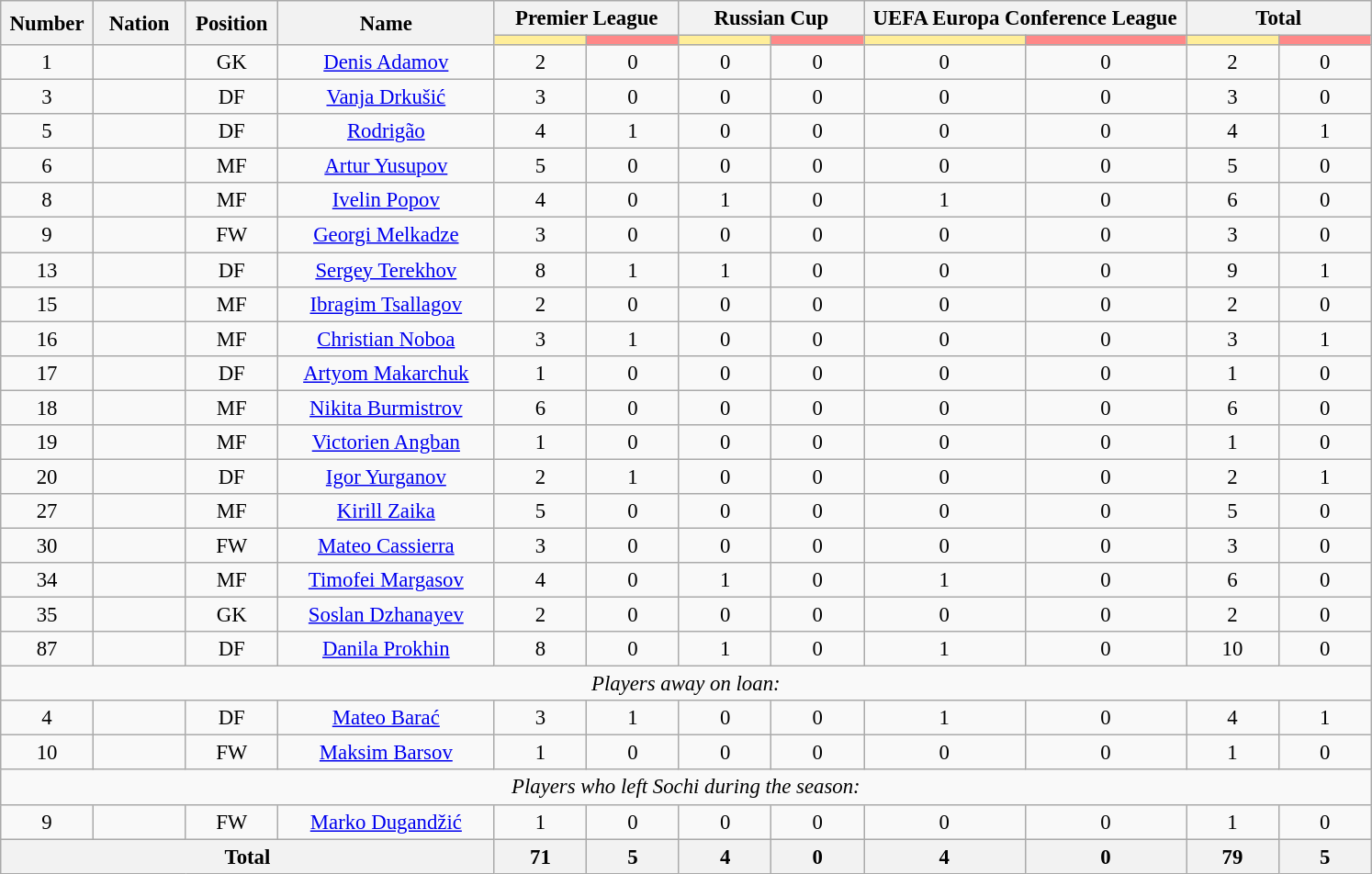<table class="wikitable" style="font-size: 95%; text-align: center;">
<tr>
<th rowspan=2 width=60>Number</th>
<th rowspan=2 width=60>Nation</th>
<th rowspan=2 width=60>Position</th>
<th rowspan=2 width=150>Name</th>
<th colspan=2>Premier League</th>
<th colspan=2>Russian Cup</th>
<th colspan=2>UEFA Europa Conference League</th>
<th colspan=2>Total</th>
</tr>
<tr>
<th style="width:60px; background:#fe9;"></th>
<th style="width:60px; background:#ff8888;"></th>
<th style="width:60px; background:#fe9;"></th>
<th style="width:60px; background:#ff8888;"></th>
<th style="width:110px; background:#fe9;"></th>
<th style="width:110px; background:#ff8888;"></th>
<th style="width:60px; background:#fe9;"></th>
<th style="width:60px; background:#ff8888;"></th>
</tr>
<tr>
<td>1</td>
<td></td>
<td>GK</td>
<td><a href='#'>Denis Adamov</a></td>
<td>2</td>
<td>0</td>
<td>0</td>
<td>0</td>
<td>0</td>
<td>0</td>
<td>2</td>
<td>0</td>
</tr>
<tr>
<td>3</td>
<td></td>
<td>DF</td>
<td><a href='#'>Vanja Drkušić</a></td>
<td>3</td>
<td>0</td>
<td>0</td>
<td>0</td>
<td>0</td>
<td>0</td>
<td>3</td>
<td>0</td>
</tr>
<tr>
<td>5</td>
<td></td>
<td>DF</td>
<td><a href='#'>Rodrigão</a></td>
<td>4</td>
<td>1</td>
<td>0</td>
<td>0</td>
<td>0</td>
<td>0</td>
<td>4</td>
<td>1</td>
</tr>
<tr>
<td>6</td>
<td></td>
<td>MF</td>
<td><a href='#'>Artur Yusupov</a></td>
<td>5</td>
<td>0</td>
<td>0</td>
<td>0</td>
<td>0</td>
<td>0</td>
<td>5</td>
<td>0</td>
</tr>
<tr>
<td>8</td>
<td></td>
<td>MF</td>
<td><a href='#'>Ivelin Popov</a></td>
<td>4</td>
<td>0</td>
<td>1</td>
<td>0</td>
<td>1</td>
<td>0</td>
<td>6</td>
<td>0</td>
</tr>
<tr>
<td>9</td>
<td></td>
<td>FW</td>
<td><a href='#'>Georgi Melkadze</a></td>
<td>3</td>
<td>0</td>
<td>0</td>
<td>0</td>
<td>0</td>
<td>0</td>
<td>3</td>
<td>0</td>
</tr>
<tr>
<td>13</td>
<td></td>
<td>DF</td>
<td><a href='#'>Sergey Terekhov</a></td>
<td>8</td>
<td>1</td>
<td>1</td>
<td>0</td>
<td>0</td>
<td>0</td>
<td>9</td>
<td>1</td>
</tr>
<tr>
<td>15</td>
<td></td>
<td>MF</td>
<td><a href='#'>Ibragim Tsallagov</a></td>
<td>2</td>
<td>0</td>
<td>0</td>
<td>0</td>
<td>0</td>
<td>0</td>
<td>2</td>
<td>0</td>
</tr>
<tr>
<td>16</td>
<td></td>
<td>MF</td>
<td><a href='#'>Christian Noboa</a></td>
<td>3</td>
<td>1</td>
<td>0</td>
<td>0</td>
<td>0</td>
<td>0</td>
<td>3</td>
<td>1</td>
</tr>
<tr>
<td>17</td>
<td></td>
<td>DF</td>
<td><a href='#'>Artyom Makarchuk</a></td>
<td>1</td>
<td>0</td>
<td>0</td>
<td>0</td>
<td>0</td>
<td>0</td>
<td>1</td>
<td>0</td>
</tr>
<tr>
<td>18</td>
<td></td>
<td>MF</td>
<td><a href='#'>Nikita Burmistrov</a></td>
<td>6</td>
<td>0</td>
<td>0</td>
<td>0</td>
<td>0</td>
<td>0</td>
<td>6</td>
<td>0</td>
</tr>
<tr>
<td>19</td>
<td></td>
<td>MF</td>
<td><a href='#'>Victorien Angban</a></td>
<td>1</td>
<td>0</td>
<td>0</td>
<td>0</td>
<td>0</td>
<td>0</td>
<td>1</td>
<td>0</td>
</tr>
<tr>
<td>20</td>
<td></td>
<td>DF</td>
<td><a href='#'>Igor Yurganov</a></td>
<td>2</td>
<td>1</td>
<td>0</td>
<td>0</td>
<td>0</td>
<td>0</td>
<td>2</td>
<td>1</td>
</tr>
<tr>
<td>27</td>
<td></td>
<td>MF</td>
<td><a href='#'>Kirill Zaika</a></td>
<td>5</td>
<td>0</td>
<td>0</td>
<td>0</td>
<td>0</td>
<td>0</td>
<td>5</td>
<td>0</td>
</tr>
<tr>
<td>30</td>
<td></td>
<td>FW</td>
<td><a href='#'>Mateo Cassierra</a></td>
<td>3</td>
<td>0</td>
<td>0</td>
<td>0</td>
<td>0</td>
<td>0</td>
<td>3</td>
<td>0</td>
</tr>
<tr>
<td>34</td>
<td></td>
<td>MF</td>
<td><a href='#'>Timofei Margasov</a></td>
<td>4</td>
<td>0</td>
<td>1</td>
<td>0</td>
<td>1</td>
<td>0</td>
<td>6</td>
<td>0</td>
</tr>
<tr>
<td>35</td>
<td></td>
<td>GK</td>
<td><a href='#'>Soslan Dzhanayev</a></td>
<td>2</td>
<td>0</td>
<td>0</td>
<td>0</td>
<td>0</td>
<td>0</td>
<td>2</td>
<td>0</td>
</tr>
<tr>
<td>87</td>
<td></td>
<td>DF</td>
<td><a href='#'>Danila Prokhin</a></td>
<td>8</td>
<td>0</td>
<td>1</td>
<td>0</td>
<td>1</td>
<td>0</td>
<td>10</td>
<td>0</td>
</tr>
<tr>
<td colspan="12"><em>Players away on loan:</em></td>
</tr>
<tr>
<td>4</td>
<td></td>
<td>DF</td>
<td><a href='#'>Mateo Barać</a></td>
<td>3</td>
<td>1</td>
<td>0</td>
<td>0</td>
<td>1</td>
<td>0</td>
<td>4</td>
<td>1</td>
</tr>
<tr>
<td>10</td>
<td></td>
<td>FW</td>
<td><a href='#'>Maksim Barsov</a></td>
<td>1</td>
<td>0</td>
<td>0</td>
<td>0</td>
<td>0</td>
<td>0</td>
<td>1</td>
<td>0</td>
</tr>
<tr>
<td colspan="12"><em>Players who left Sochi during the season:</em></td>
</tr>
<tr>
<td>9</td>
<td></td>
<td>FW</td>
<td><a href='#'>Marko Dugandžić</a></td>
<td>1</td>
<td>0</td>
<td>0</td>
<td>0</td>
<td>0</td>
<td>0</td>
<td>1</td>
<td>0</td>
</tr>
<tr>
<th colspan=4>Total</th>
<th>71</th>
<th>5</th>
<th>4</th>
<th>0</th>
<th>4</th>
<th>0</th>
<th>79</th>
<th>5</th>
</tr>
</table>
